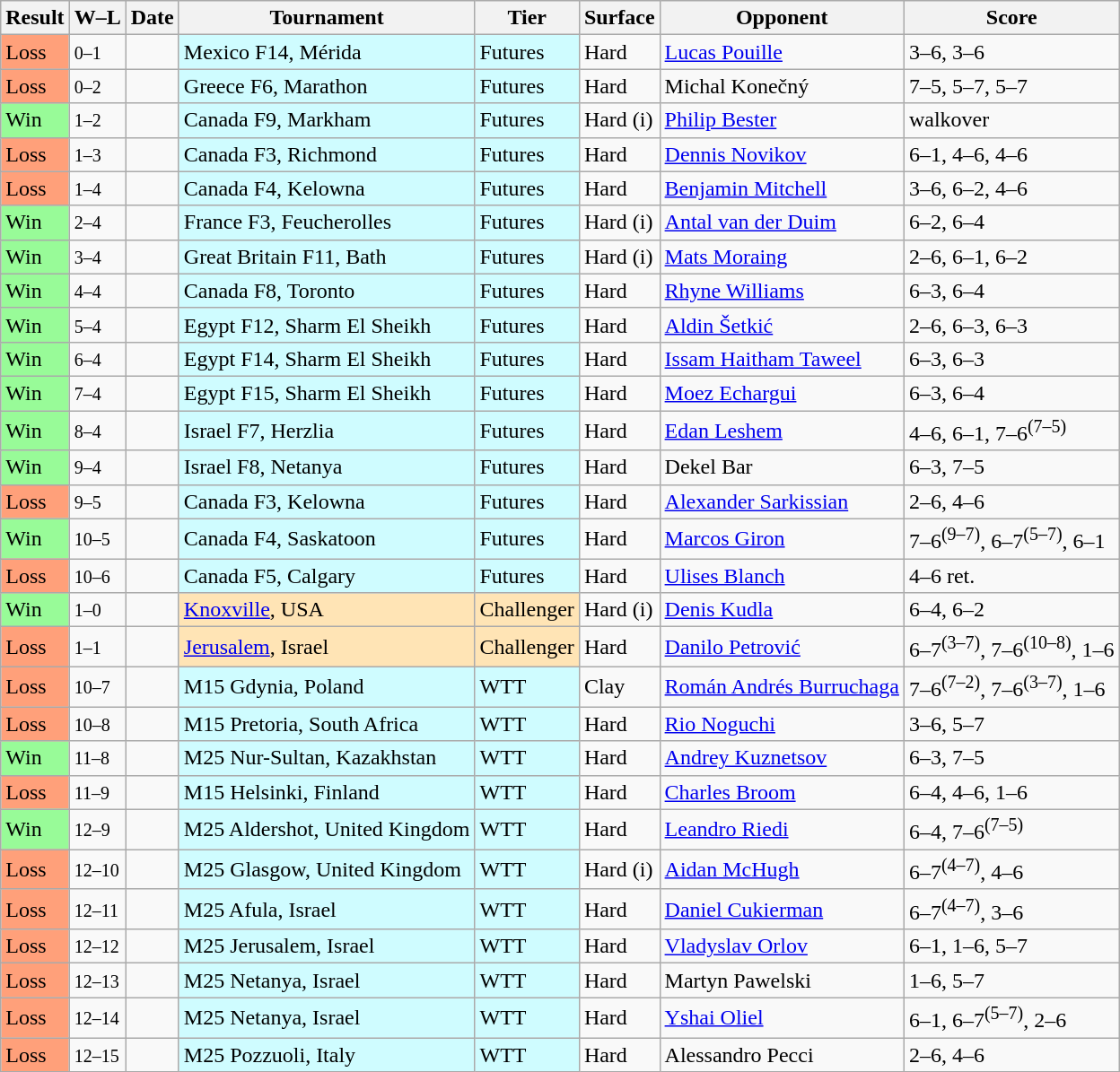<table class="sortable wikitable nowrap">
<tr>
<th>Result</th>
<th class="unsortable">W–L</th>
<th>Date</th>
<th>Tournament</th>
<th>Tier</th>
<th>Surface</th>
<th>Opponent</th>
<th class="unsortable">Score</th>
</tr>
<tr>
<td bgcolor=FFA07A>Loss</td>
<td><small>0–1</small></td>
<td></td>
<td style="background:#cffcff;">Mexico F14, Mérida</td>
<td style="background:#cffcff;">Futures</td>
<td>Hard</td>
<td> <a href='#'>Lucas Pouille</a></td>
<td>3–6, 3–6</td>
</tr>
<tr>
<td bgcolor=FFA07A>Loss</td>
<td><small>0–2</small></td>
<td></td>
<td style="background:#cffcff;">Greece F6, Marathon</td>
<td style="background:#cffcff;">Futures</td>
<td>Hard</td>
<td> Michal Konečný</td>
<td>7–5, 5–7, 5–7</td>
</tr>
<tr>
<td bgcolor=98FB98>Win</td>
<td><small>1–2</small></td>
<td></td>
<td style="background:#cffcff;">Canada F9, Markham</td>
<td style="background:#cffcff;">Futures</td>
<td>Hard (i)</td>
<td> <a href='#'>Philip Bester</a></td>
<td>walkover</td>
</tr>
<tr>
<td bgcolor=FFA07A>Loss</td>
<td><small>1–3</small></td>
<td></td>
<td style="background:#cffcff;">Canada F3, Richmond</td>
<td style="background:#cffcff;">Futures</td>
<td>Hard</td>
<td> <a href='#'>Dennis Novikov</a></td>
<td>6–1, 4–6, 4–6</td>
</tr>
<tr>
<td bgcolor=FFA07A>Loss</td>
<td><small>1–4</small></td>
<td></td>
<td style="background:#cffcff;">Canada F4, Kelowna</td>
<td style="background:#cffcff;">Futures</td>
<td>Hard</td>
<td> <a href='#'>Benjamin Mitchell</a></td>
<td>3–6, 6–2, 4–6</td>
</tr>
<tr>
<td bgcolor=98FB98>Win</td>
<td><small>2–4</small></td>
<td></td>
<td style="background:#cffcff;">France F3, Feucherolles</td>
<td style="background:#cffcff;">Futures</td>
<td>Hard (i)</td>
<td> <a href='#'>Antal van der Duim</a></td>
<td>6–2, 6–4</td>
</tr>
<tr>
<td bgcolor=98FB98>Win</td>
<td><small>3–4</small></td>
<td></td>
<td style="background:#cffcff;">Great Britain F11, Bath</td>
<td style="background:#cffcff;">Futures</td>
<td>Hard (i)</td>
<td> <a href='#'>Mats Moraing</a></td>
<td>2–6, 6–1, 6–2</td>
</tr>
<tr>
<td bgcolor=98FB98>Win</td>
<td><small>4–4</small></td>
<td></td>
<td style="background:#cffcff;">Canada F8, Toronto</td>
<td style="background:#cffcff;">Futures</td>
<td>Hard</td>
<td> <a href='#'>Rhyne Williams</a></td>
<td>6–3, 6–4</td>
</tr>
<tr>
<td bgcolor=98fb98>Win</td>
<td><small>5–4</small></td>
<td></td>
<td style="background:#cffcff;">Egypt F12, Sharm El Sheikh</td>
<td style="background:#cffcff;">Futures</td>
<td>Hard</td>
<td> <a href='#'>Aldin Šetkić</a></td>
<td>2–6, 6–3, 6–3</td>
</tr>
<tr>
<td bgcolor=98fb98>Win</td>
<td><small>6–4</small></td>
<td></td>
<td style="background:#cffcff;">Egypt F14, Sharm El Sheikh</td>
<td style="background:#cffcff;">Futures</td>
<td>Hard</td>
<td> <a href='#'>Issam Haitham Taweel</a></td>
<td>6–3, 6–3</td>
</tr>
<tr>
<td bgcolor=98fb98>Win</td>
<td><small>7–4</small></td>
<td></td>
<td style="background:#cffcff;">Egypt F15, Sharm El Sheikh</td>
<td style="background:#cffcff;">Futures</td>
<td>Hard</td>
<td> <a href='#'>Moez Echargui</a></td>
<td>6–3, 6–4</td>
</tr>
<tr>
<td bgcolor=98fb98>Win</td>
<td><small>8–4</small></td>
<td></td>
<td style="background:#cffcff;">Israel F7, Herzlia</td>
<td style="background:#cffcff;">Futures</td>
<td>Hard</td>
<td> <a href='#'>Edan Leshem</a></td>
<td>4–6, 6–1, 7–6<sup>(7–5)</sup></td>
</tr>
<tr>
<td bgcolor=98fb98>Win</td>
<td><small>9–4</small></td>
<td></td>
<td style="background:#cffcff;">Israel F8, Netanya</td>
<td style="background:#cffcff;">Futures</td>
<td>Hard</td>
<td> Dekel Bar</td>
<td>6–3, 7–5</td>
</tr>
<tr>
<td bgcolor=FFA07A>Loss</td>
<td><small>9–5</small></td>
<td></td>
<td style="background:#cffcff;">Canada F3, Kelowna</td>
<td style="background:#cffcff;">Futures</td>
<td>Hard</td>
<td> <a href='#'>Alexander Sarkissian</a></td>
<td>2–6, 4–6</td>
</tr>
<tr>
<td bgcolor=98fb98>Win</td>
<td><small>10–5</small></td>
<td></td>
<td style="background:#cffcff;">Canada F4, Saskatoon</td>
<td style="background:#cffcff;">Futures</td>
<td>Hard</td>
<td> <a href='#'>Marcos Giron</a></td>
<td>7–6<sup>(9–7)</sup>, 6–7<sup>(5–7)</sup>, 6–1</td>
</tr>
<tr>
<td bgcolor=FFA07A>Loss</td>
<td><small>10–6</small></td>
<td></td>
<td style="background:#cffcff;">Canada F5, Calgary</td>
<td style="background:#cffcff;">Futures</td>
<td>Hard</td>
<td> <a href='#'>Ulises Blanch</a></td>
<td>4–6 ret.</td>
</tr>
<tr>
<td bgcolor=98fb98>Win</td>
<td><small>1–0</small></td>
<td><a href='#'></a></td>
<td style="background:moccasin;"><a href='#'>Knoxville</a>, USA</td>
<td style="background:moccasin;">Challenger</td>
<td>Hard (i)</td>
<td> <a href='#'>Denis Kudla</a></td>
<td>6–4, 6–2</td>
</tr>
<tr>
<td bgcolor=FFA07A>Loss</td>
<td><small>1–1</small></td>
<td><a href='#'></a></td>
<td style="background:moccasin;"><a href='#'>Jerusalem</a>, Israel</td>
<td style="background:moccasin;">Challenger</td>
<td>Hard</td>
<td> <a href='#'>Danilo Petrović</a></td>
<td>6–7<sup>(3–7)</sup>, 7–6<sup>(10–8)</sup>, 1–6</td>
</tr>
<tr>
<td bgcolor=FFA07A>Loss</td>
<td><small>10–7</small></td>
<td></td>
<td style="background:#cffcff;">M15 Gdynia, Poland</td>
<td style="background:#cffcff;">WTT</td>
<td>Clay</td>
<td> <a href='#'>Román Andrés Burruchaga</a></td>
<td>7–6<sup>(7–2)</sup>, 7–6<sup>(3–7)</sup>, 1–6</td>
</tr>
<tr>
<td bgcolor=FFA07A>Loss</td>
<td><small>10–8</small></td>
<td></td>
<td style="background:#cffcff;">M15 Pretoria, South Africa</td>
<td style="background:#cffcff;">WTT</td>
<td>Hard</td>
<td> <a href='#'>Rio Noguchi</a></td>
<td>3–6, 5–7</td>
</tr>
<tr>
<td bgcolor=98fb98>Win</td>
<td><small>11–8</small></td>
<td></td>
<td style="background:#cffcff;">M25 Nur-Sultan, Kazakhstan</td>
<td style="background:#cffcff;">WTT</td>
<td>Hard</td>
<td> <a href='#'>Andrey Kuznetsov</a></td>
<td>6–3, 7–5</td>
</tr>
<tr>
<td bgcolor=FFA07A>Loss</td>
<td><small>11–9</small></td>
<td></td>
<td style="background:#cffcff;">M15 Helsinki, Finland</td>
<td style="background:#cffcff;">WTT</td>
<td>Hard</td>
<td> <a href='#'>Charles Broom</a></td>
<td>6–4, 4–6, 1–6</td>
</tr>
<tr>
<td bgcolor=98fb98>Win</td>
<td><small>12–9</small></td>
<td></td>
<td style="background:#cffcff;">M25 Aldershot, United Kingdom</td>
<td style="background:#cffcff;">WTT</td>
<td>Hard</td>
<td> <a href='#'>Leandro Riedi</a></td>
<td>6–4, 7–6<sup>(7–5)</sup></td>
</tr>
<tr>
<td bgcolor=FFA07A>Loss</td>
<td><small>12–10</small></td>
<td></td>
<td style="background:#cffcff;">M25 Glasgow, United Kingdom</td>
<td style="background:#cffcff;">WTT</td>
<td>Hard (i)</td>
<td> <a href='#'>Aidan McHugh</a></td>
<td>6–7<sup>(4–7)</sup>, 4–6</td>
</tr>
<tr>
<td bgcolor=FFA07A>Loss</td>
<td><small>12–11</small></td>
<td></td>
<td style="background:#cffcff;">M25 Afula, Israel</td>
<td style="background:#cffcff;">WTT</td>
<td>Hard</td>
<td> <a href='#'>Daniel Cukierman</a></td>
<td>6–7<sup>(4–7)</sup>, 3–6</td>
</tr>
<tr>
<td bgcolor=FFA07A>Loss</td>
<td><small>12–12</small></td>
<td></td>
<td style="background:#cffcff;">M25 Jerusalem, Israel</td>
<td style="background:#cffcff;">WTT</td>
<td>Hard</td>
<td> <a href='#'>Vladyslav Orlov</a></td>
<td>6–1, 1–6, 5–7</td>
</tr>
<tr>
<td bgcolor=FFA07A>Loss</td>
<td><small>12–13</small></td>
<td></td>
<td style="background:#cffcff;">M25 Netanya, Israel</td>
<td style="background:#cffcff;">WTT</td>
<td>Hard</td>
<td> Martyn Pawelski</td>
<td>1–6, 5–7</td>
</tr>
<tr>
<td bgcolor=FFA07A>Loss</td>
<td><small>12–14</small></td>
<td></td>
<td style="background:#cffcff;">M25 Netanya, Israel</td>
<td style="background:#cffcff;">WTT</td>
<td>Hard</td>
<td> <a href='#'>Yshai Oliel</a></td>
<td>6–1, 6–7<sup>(5–7)</sup>, 2–6</td>
</tr>
<tr>
<td bgcolor=FFA07A>Loss</td>
<td><small>12–15</small></td>
<td></td>
<td style="background:#cffcff;">M25 Pozzuoli, Italy</td>
<td style="background:#cffcff;">WTT</td>
<td>Hard</td>
<td> Alessandro Pecci</td>
<td>2–6, 4–6</td>
</tr>
</table>
